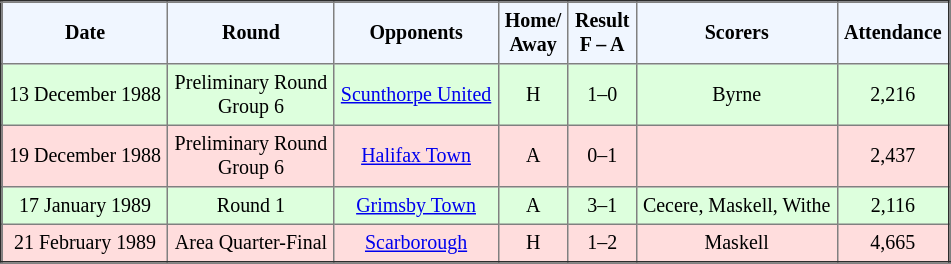<table border="2" cellpadding="4" style="border-collapse:collapse; text-align:center; font-size:smaller;">
<tr style="background:#f0f6ff;">
<th><strong>Date</strong></th>
<th><strong>Round</strong></th>
<th><strong>Opponents</strong></th>
<th><strong>Home/<br>Away</strong></th>
<th><strong>Result<br>F – A</strong></th>
<th><strong>Scorers</strong></th>
<th><strong>Attendance</strong></th>
</tr>
<tr bgcolor="#ddffdd">
<td>13 December 1988</td>
<td>Preliminary Round<br>Group 6</td>
<td><a href='#'>Scunthorpe United</a></td>
<td>H</td>
<td>1–0</td>
<td>Byrne</td>
<td>2,216</td>
</tr>
<tr bgcolor="#ffdddd">
<td>19 December 1988</td>
<td>Preliminary Round<br>Group 6</td>
<td><a href='#'>Halifax Town</a></td>
<td>A</td>
<td>0–1</td>
<td></td>
<td>2,437</td>
</tr>
<tr bgcolor="#ddffdd">
<td>17 January 1989</td>
<td>Round 1</td>
<td><a href='#'>Grimsby Town</a></td>
<td>A</td>
<td>3–1</td>
<td>Cecere, Maskell, Withe</td>
<td>2,116</td>
</tr>
<tr bgcolor="#ffdddd">
<td>21 February 1989</td>
<td>Area Quarter-Final</td>
<td><a href='#'>Scarborough</a></td>
<td>H</td>
<td>1–2</td>
<td>Maskell</td>
<td>4,665</td>
</tr>
</table>
